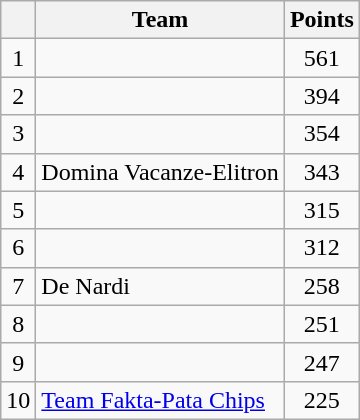<table class="wikitable">
<tr>
<th></th>
<th>Team</th>
<th>Points</th>
</tr>
<tr>
<td style="text-align:center;">1</td>
<td></td>
<td style="text-align:center;">561</td>
</tr>
<tr>
<td style="text-align:center;">2</td>
<td></td>
<td style="text-align:center;">394</td>
</tr>
<tr>
<td style="text-align:center;">3</td>
<td></td>
<td style="text-align:center;">354</td>
</tr>
<tr>
<td style="text-align:center;">4</td>
<td>Domina Vacanze-Elitron</td>
<td style="text-align:center;">343</td>
</tr>
<tr>
<td style="text-align:center;">5</td>
<td></td>
<td style="text-align:center;">315</td>
</tr>
<tr>
<td style="text-align:center;">6</td>
<td></td>
<td style="text-align:center;">312</td>
</tr>
<tr>
<td style="text-align:center;">7</td>
<td>De Nardi</td>
<td style="text-align:center;">258</td>
</tr>
<tr>
<td style="text-align:center;">8</td>
<td></td>
<td style="text-align:center;">251</td>
</tr>
<tr>
<td style="text-align:center;">9</td>
<td></td>
<td style="text-align:center;">247</td>
</tr>
<tr>
<td style="text-align:center;">10</td>
<td><a href='#'>Team Fakta-Pata Chips</a></td>
<td style="text-align:center;">225</td>
</tr>
</table>
